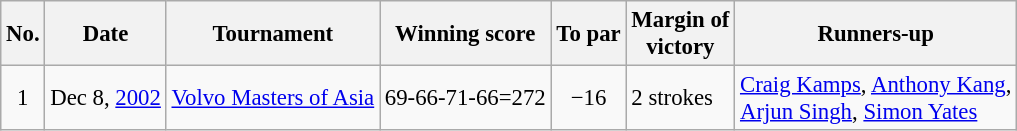<table class="wikitable" style="font-size:95%;">
<tr>
<th>No.</th>
<th>Date</th>
<th>Tournament</th>
<th>Winning score</th>
<th>To par</th>
<th>Margin of<br>victory</th>
<th>Runners-up</th>
</tr>
<tr>
<td align=center>1</td>
<td align=right>Dec 8, <a href='#'>2002</a></td>
<td><a href='#'>Volvo Masters of Asia</a></td>
<td align=right>69-66-71-66=272</td>
<td align=center>−16</td>
<td>2 strokes</td>
<td> <a href='#'>Craig Kamps</a>,  <a href='#'>Anthony Kang</a>,<br> <a href='#'>Arjun Singh</a>,  <a href='#'>Simon Yates</a></td>
</tr>
</table>
